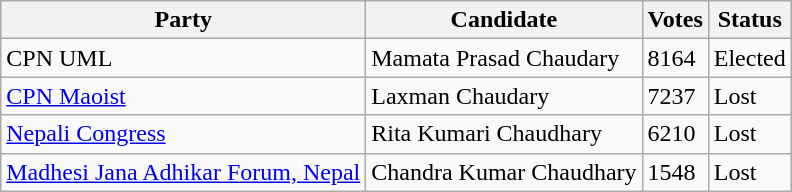<table class="wikitable">
<tr>
<th>Party</th>
<th>Candidate</th>
<th>Votes</th>
<th>Status</th>
</tr>
<tr>
<td>CPN UML</td>
<td>Mamata Prasad Chaudary</td>
<td>8164</td>
<td>Elected</td>
</tr>
<tr>
<td><a href='#'>CPN Maoist</a></td>
<td>Laxman Chaudary</td>
<td>7237</td>
<td>Lost</td>
</tr>
<tr>
<td><a href='#'>Nepali Congress</a></td>
<td>Rita Kumari Chaudhary</td>
<td>6210</td>
<td>Lost</td>
</tr>
<tr>
<td><a href='#'>Madhesi Jana Adhikar Forum, Nepal</a></td>
<td>Chandra Kumar Chaudhary</td>
<td>1548</td>
<td>Lost</td>
</tr>
</table>
